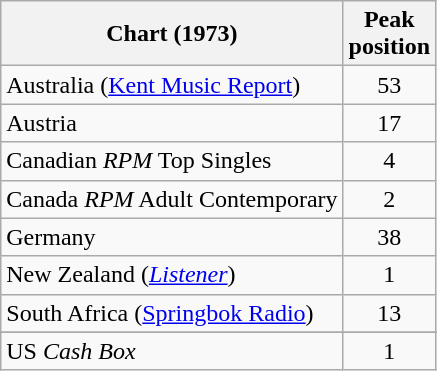<table class="wikitable sortable">
<tr>
<th scope="col">Chart (1973)</th>
<th scope="col">Peak <br>position</th>
</tr>
<tr>
<td>Australia (<a href='#'>Kent Music Report</a>)</td>
<td style="text-align:center;">53</td>
</tr>
<tr>
<td>Austria</td>
<td style="text-align:center;">17</td>
</tr>
<tr>
<td>Canadian <em>RPM</em> Top Singles</td>
<td style="text-align:center;">4</td>
</tr>
<tr>
<td>Canada <em>RPM</em> Adult Contemporary</td>
<td style="text-align:center;">2</td>
</tr>
<tr>
<td>Germany</td>
<td style="text-align:center;">38</td>
</tr>
<tr>
<td>New Zealand (<em><a href='#'>Listener</a></em>)</td>
<td style="text-align:center;">1</td>
</tr>
<tr>
<td>South Africa (<a href='#'>Springbok Radio</a>)</td>
<td align="center">13</td>
</tr>
<tr>
</tr>
<tr>
</tr>
<tr>
<td>US <em>Cash Box</em></td>
<td style="text-align:center;">1</td>
</tr>
</table>
